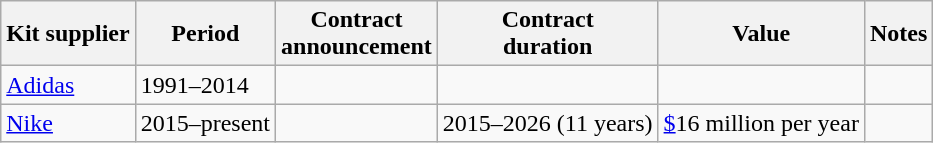<table class="wikitable" style="text-align: left">
<tr>
<th>Kit supplier</th>
<th>Period</th>
<th>Contract<br>announcement</th>
<th>Contract<br>duration</th>
<th>Value</th>
<th>Notes</th>
</tr>
<tr>
<td> <a href='#'>Adidas</a></td>
<td>1991–2014</td>
<td></td>
<td></td>
<td></td>
<td></td>
</tr>
<tr>
<td> <a href='#'>Nike</a></td>
<td>2015–present</td>
<td></td>
<td>2015–2026 (11 years)</td>
<td><a href='#'>$</a>16 million per year</td>
<td></td>
</tr>
</table>
